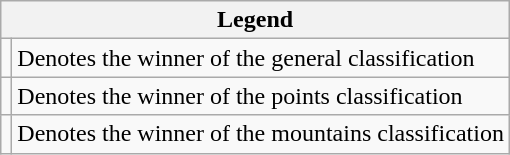<table class="wikitable">
<tr>
<th colspan="2">Legend</th>
</tr>
<tr>
<td></td>
<td>Denotes the winner of the general classification</td>
</tr>
<tr>
<td></td>
<td>Denotes the winner of the points classification</td>
</tr>
<tr>
<td></td>
<td>Denotes the winner of the mountains classification</td>
</tr>
</table>
